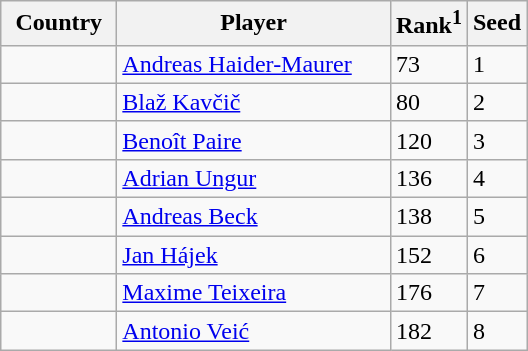<table class="sortable wikitable">
<tr>
<th width="70">Country</th>
<th width="175">Player</th>
<th>Rank<sup>1</sup></th>
<th>Seed</th>
</tr>
<tr>
<td></td>
<td><a href='#'>Andreas Haider-Maurer</a></td>
<td>73</td>
<td>1</td>
</tr>
<tr>
<td></td>
<td><a href='#'>Blaž Kavčič</a></td>
<td>80</td>
<td>2</td>
</tr>
<tr>
<td></td>
<td><a href='#'>Benoît Paire</a></td>
<td>120</td>
<td>3</td>
</tr>
<tr>
<td></td>
<td><a href='#'>Adrian Ungur</a></td>
<td>136</td>
<td>4</td>
</tr>
<tr>
<td></td>
<td><a href='#'>Andreas Beck</a></td>
<td>138</td>
<td>5</td>
</tr>
<tr>
<td></td>
<td><a href='#'>Jan Hájek</a></td>
<td>152</td>
<td>6</td>
</tr>
<tr>
<td></td>
<td><a href='#'>Maxime Teixeira</a></td>
<td>176</td>
<td>7</td>
</tr>
<tr>
<td></td>
<td><a href='#'>Antonio Veić</a></td>
<td>182</td>
<td>8</td>
</tr>
</table>
